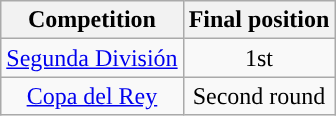<table class="wikitable" style="font-size:100%; text-align:center">
<tr>
<th>Competition</th>
<th>Final position</th>
</tr>
<tr style="background:">
<td><a href='#'>Segunda División</a></td>
<td>1st</td>
</tr>
<tr style="background:">
<td><a href='#'>Copa del Rey</a></td>
<td>Second round</td>
</tr>
</table>
